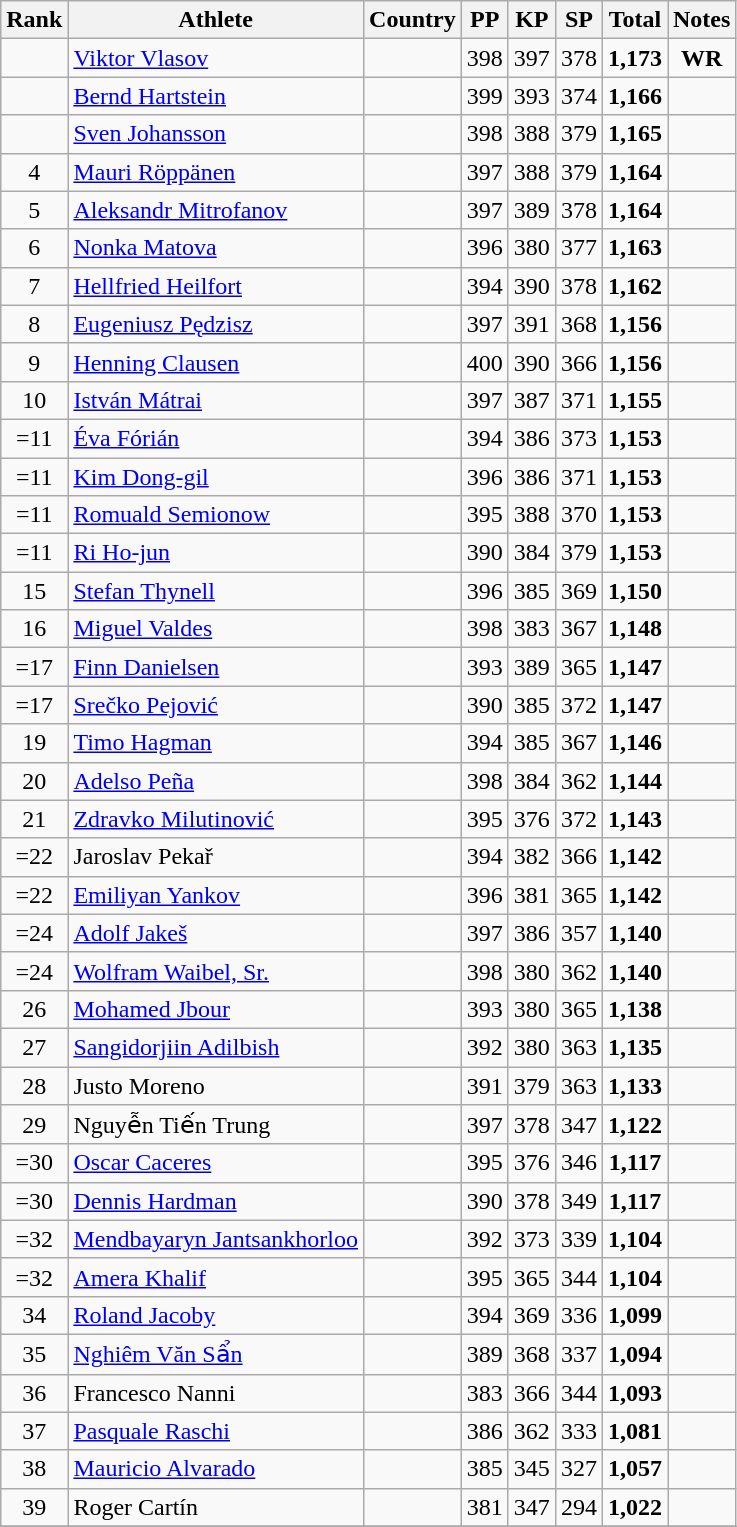<table class="wikitable sortable" style="text-align: center">
<tr>
<th>Rank</th>
<th>Athlete</th>
<th>Country</th>
<th>PP</th>
<th>KP</th>
<th>SP</th>
<th>Total</th>
<th>Notes</th>
</tr>
<tr>
<td></td>
<td align=left><a href='#'>Viktor Vlasov</a></td>
<td align=left></td>
<td>398</td>
<td>397</td>
<td>378</td>
<td><strong>1,173</strong></td>
<td><strong>WR</strong></td>
</tr>
<tr>
<td></td>
<td align=left><a href='#'>Bernd Hartstein</a></td>
<td align=left></td>
<td>399</td>
<td>393</td>
<td>374</td>
<td><strong>1,166</strong></td>
<td></td>
</tr>
<tr>
<td></td>
<td align=left><a href='#'>Sven Johansson</a></td>
<td align=left></td>
<td>398</td>
<td>388</td>
<td>379</td>
<td><strong>1,165</strong></td>
<td></td>
</tr>
<tr>
<td>4</td>
<td align=left><a href='#'>Mauri Röppänen</a></td>
<td align=left></td>
<td>397</td>
<td>388</td>
<td>379</td>
<td><strong>1,164</strong></td>
<td></td>
</tr>
<tr>
<td>5</td>
<td align=left><a href='#'>Aleksandr Mitrofanov</a></td>
<td align=left></td>
<td>397</td>
<td>389</td>
<td>378</td>
<td><strong>1,164</strong></td>
<td></td>
</tr>
<tr>
<td>6</td>
<td align=left><a href='#'>Nonka Matova</a></td>
<td align=left></td>
<td>396</td>
<td>380</td>
<td>377</td>
<td><strong>1,163</strong></td>
<td></td>
</tr>
<tr>
<td>7</td>
<td align=left><a href='#'>Hellfried Heilfort</a></td>
<td align=left></td>
<td>394</td>
<td>390</td>
<td>378</td>
<td><strong>1,162</strong></td>
<td></td>
</tr>
<tr>
<td>8</td>
<td align=left><a href='#'>Eugeniusz Pędzisz</a></td>
<td align=left></td>
<td>397</td>
<td>391</td>
<td>368</td>
<td><strong>1,156</strong></td>
<td></td>
</tr>
<tr>
<td>9</td>
<td align=left><a href='#'>Henning Clausen</a></td>
<td align=left></td>
<td>400</td>
<td>390</td>
<td>366</td>
<td><strong>1,156</strong></td>
<td></td>
</tr>
<tr>
<td>10</td>
<td align=left><a href='#'>István Mátrai</a></td>
<td align=left></td>
<td>397</td>
<td>387</td>
<td>371</td>
<td><strong>1,155</strong></td>
<td></td>
</tr>
<tr>
<td>=11</td>
<td align=left><a href='#'>Éva Fórián</a></td>
<td align=left></td>
<td>394</td>
<td>386</td>
<td>373</td>
<td><strong>1,153</strong></td>
<td></td>
</tr>
<tr>
<td>=11</td>
<td align=left><a href='#'>Kim Dong-gil</a></td>
<td align=left></td>
<td>396</td>
<td>386</td>
<td>371</td>
<td><strong>1,153</strong></td>
<td></td>
</tr>
<tr>
<td>=11</td>
<td align=left><a href='#'>Romuald Semionow</a></td>
<td align=left></td>
<td>395</td>
<td>388</td>
<td>370</td>
<td><strong>1,153</strong></td>
<td></td>
</tr>
<tr>
<td>=11</td>
<td align=left><a href='#'>Ri Ho-jun</a></td>
<td align=left></td>
<td>390</td>
<td>384</td>
<td>379</td>
<td><strong>1,153</strong></td>
<td></td>
</tr>
<tr>
<td>15</td>
<td align=left><a href='#'>Stefan Thynell</a></td>
<td align=left></td>
<td>396</td>
<td>385</td>
<td>369</td>
<td><strong>1,150</strong></td>
<td></td>
</tr>
<tr>
<td>16</td>
<td align=left><a href='#'>Miguel Valdes</a></td>
<td align=left></td>
<td>398</td>
<td>383</td>
<td>367</td>
<td><strong>1,148</strong></td>
<td></td>
</tr>
<tr>
<td>=17</td>
<td align=left><a href='#'>Finn Danielsen</a></td>
<td align=left></td>
<td>393</td>
<td>389</td>
<td>365</td>
<td><strong>1,147</strong></td>
<td></td>
</tr>
<tr>
<td>=17</td>
<td align=left><a href='#'>Srečko Pejović</a></td>
<td align=left></td>
<td>390</td>
<td>385</td>
<td>372</td>
<td><strong>1,147</strong></td>
<td></td>
</tr>
<tr>
<td>19</td>
<td align=left><a href='#'>Timo Hagman</a></td>
<td align=left></td>
<td>394</td>
<td>385</td>
<td>367</td>
<td><strong>1,146</strong></td>
<td></td>
</tr>
<tr>
<td>20</td>
<td align=left><a href='#'>Adelso Peña</a></td>
<td align=left></td>
<td>398</td>
<td>384</td>
<td>362</td>
<td><strong>1,144</strong></td>
<td></td>
</tr>
<tr>
<td>21</td>
<td align=left><a href='#'>Zdravko Milutinović</a></td>
<td align=left></td>
<td>395</td>
<td>376</td>
<td>372</td>
<td><strong>1,143</strong></td>
<td></td>
</tr>
<tr>
<td>=22</td>
<td align=left>Jaroslav Pekař</td>
<td align=left></td>
<td>394</td>
<td>382</td>
<td>366</td>
<td><strong>1,142</strong></td>
<td></td>
</tr>
<tr>
<td>=22</td>
<td align=left><a href='#'>Emiliyan Yankov</a></td>
<td align=left></td>
<td>396</td>
<td>381</td>
<td>365</td>
<td><strong>1,142</strong></td>
<td></td>
</tr>
<tr>
<td>=24</td>
<td align=left><a href='#'>Adolf Jakeš</a></td>
<td align=left></td>
<td>397</td>
<td>386</td>
<td>357</td>
<td><strong>1,140</strong></td>
<td></td>
</tr>
<tr>
<td>=24</td>
<td align=left><a href='#'>Wolfram Waibel, Sr.</a></td>
<td align=left></td>
<td>398</td>
<td>380</td>
<td>362</td>
<td><strong>1,140</strong></td>
<td></td>
</tr>
<tr>
<td>26</td>
<td align=left><a href='#'>Mohamed Jbour</a></td>
<td align=left></td>
<td>393</td>
<td>380</td>
<td>365</td>
<td><strong>1,138</strong></td>
<td></td>
</tr>
<tr>
<td>27</td>
<td align=left><a href='#'>Sangidorjiin Adilbish</a></td>
<td align=left></td>
<td>392</td>
<td>380</td>
<td>363</td>
<td><strong>1,135</strong></td>
<td></td>
</tr>
<tr>
<td>28</td>
<td align=left>Justo Moreno</td>
<td align=left></td>
<td>391</td>
<td>379</td>
<td>363</td>
<td><strong>1,133</strong></td>
<td></td>
</tr>
<tr>
<td>29</td>
<td align=left>Nguyễn Tiến Trung</td>
<td align=left></td>
<td>397</td>
<td>378</td>
<td>347</td>
<td><strong>1,122</strong></td>
<td></td>
</tr>
<tr>
<td>=30</td>
<td align=left><a href='#'>Oscar Caceres</a></td>
<td align=left></td>
<td>395</td>
<td>376</td>
<td>346</td>
<td><strong>1,117</strong></td>
<td></td>
</tr>
<tr>
<td>=30</td>
<td align=left><a href='#'>Dennis Hardman</a></td>
<td align=left></td>
<td>390</td>
<td>378</td>
<td>349</td>
<td><strong>1,117</strong></td>
<td></td>
</tr>
<tr>
<td>=32</td>
<td align=left><a href='#'>Mendbayaryn Jantsankhorloo</a></td>
<td align=left></td>
<td>392</td>
<td>373</td>
<td>339</td>
<td><strong>1,104</strong></td>
<td></td>
</tr>
<tr>
<td>=32</td>
<td align=left><a href='#'>Amera Khalif</a></td>
<td align=left></td>
<td>395</td>
<td>365</td>
<td>344</td>
<td><strong>1,104</strong></td>
<td></td>
</tr>
<tr>
<td>34</td>
<td align=left><a href='#'>Roland Jacoby</a></td>
<td align=left></td>
<td>394</td>
<td>369</td>
<td>336</td>
<td><strong>1,099</strong></td>
<td></td>
</tr>
<tr>
<td>35</td>
<td align=left><a href='#'>Nghiêm Văn Sẩn</a></td>
<td align=left></td>
<td>389</td>
<td>368</td>
<td>337</td>
<td><strong>1,094</strong></td>
<td></td>
</tr>
<tr>
<td>36</td>
<td align=left>Francesco Nanni</td>
<td align=left></td>
<td>383</td>
<td>366</td>
<td>344</td>
<td><strong>1,093</strong></td>
<td></td>
</tr>
<tr>
<td>37</td>
<td align=left><a href='#'>Pasquale Raschi</a></td>
<td align=left></td>
<td>386</td>
<td>362</td>
<td>333</td>
<td><strong>1,081</strong></td>
<td></td>
</tr>
<tr>
<td>38</td>
<td align=left><a href='#'>Mauricio Alvarado</a></td>
<td align=left></td>
<td>385</td>
<td>345</td>
<td>327</td>
<td><strong>1,057</strong></td>
<td></td>
</tr>
<tr>
<td>39</td>
<td align=left>Roger Cartín</td>
<td align=left></td>
<td>381</td>
<td>347</td>
<td>294</td>
<td><strong>1,022</strong></td>
<td></td>
</tr>
<tr>
</tr>
<tr>
</tr>
</table>
